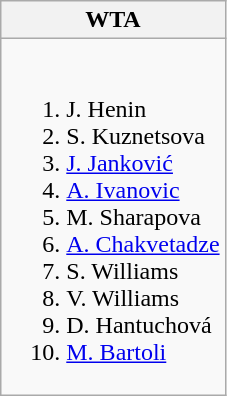<table class="wikitable">
<tr>
<th>WTA</th>
</tr>
<tr style="vertical-align: top;">
<td style="white-space: nowrap;"><br><ol><li> J. Henin</li><li> S. Kuznetsova</li><li> <a href='#'>J. Janković</a></li><li> <a href='#'>A. Ivanovic</a></li><li> M. Sharapova</li><li> <a href='#'>A. Chakvetadze</a></li><li> S. Williams</li><li> V. Williams</li><li> D. Hantuchová</li><li> <a href='#'>M. Bartoli</a></li></ol></td>
</tr>
</table>
